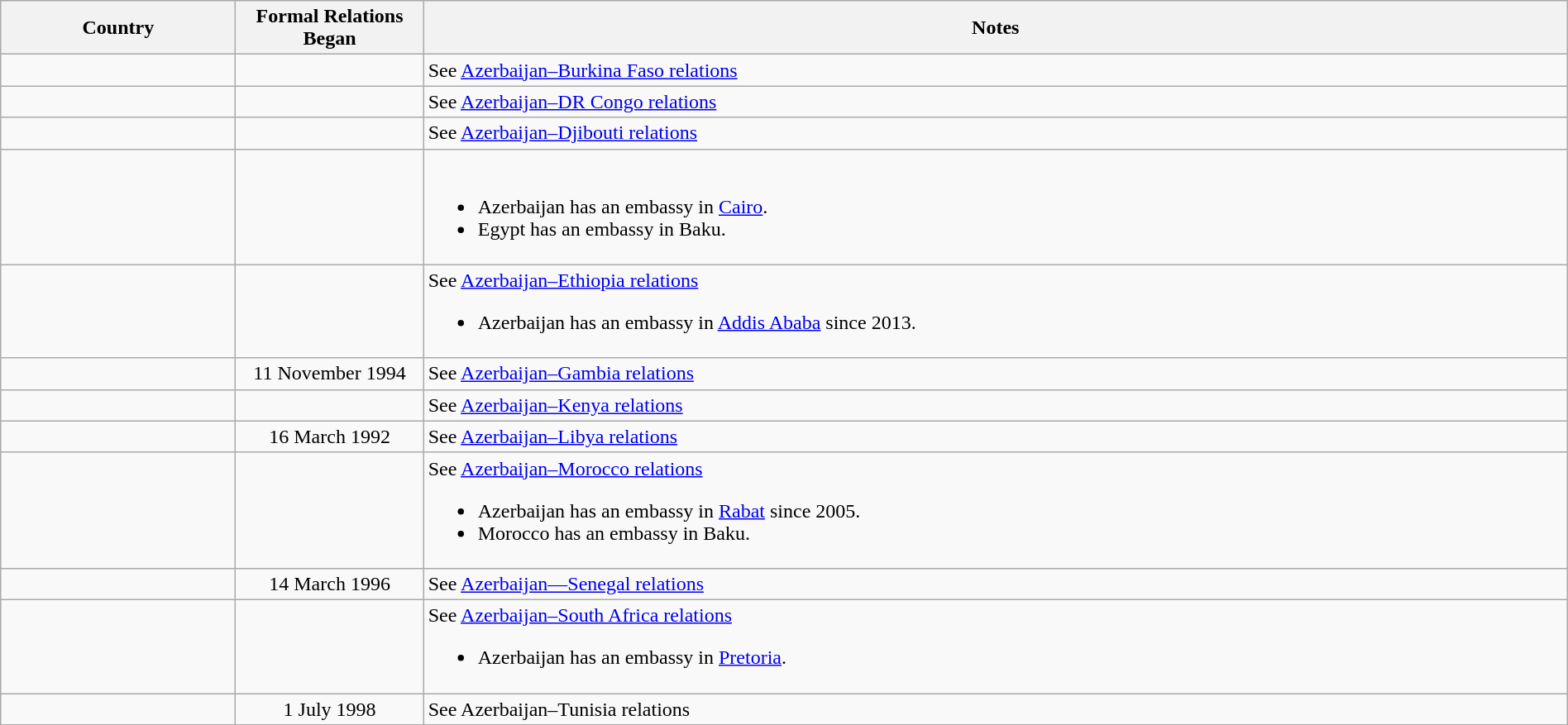<table class="wikitable sortable" border="1" style="width:100%; margin:auto;">
<tr>
<th width="15%">Country</th>
<th width="12%">Formal Relations Began</th>
<th>Notes</th>
</tr>
<tr -valign="top">
<td></td>
<td style="text-align:center"></td>
<td>See <a href='#'>Azerbaijan–Burkina Faso relations</a></td>
</tr>
<tr - valign="top">
<td></td>
<td style="text-align:center"></td>
<td>See <a href='#'>Azerbaijan–DR Congo relations</a></td>
</tr>
<tr -valign="top">
<td></td>
<td style="text-align:center"></td>
<td>See <a href='#'>Azerbaijan–Djibouti relations</a></td>
</tr>
<tr -valign="top">
<td></td>
<td style="text-align:center"></td>
<td><br><ul><li>Azerbaijan has an embassy in <a href='#'>Cairo</a>.</li><li>Egypt has an embassy in Baku.</li></ul></td>
</tr>
<tr -valign="top">
<td></td>
<td style="text-align:center"></td>
<td>See <a href='#'>Azerbaijan–Ethiopia relations</a><br><ul><li>Azerbaijan has an embassy in <a href='#'>Addis Ababa</a> since 2013.</li></ul></td>
</tr>
<tr -valign="top">
<td></td>
<td style="text-align:center">11 November 1994</td>
<td>See <a href='#'>Azerbaijan–Gambia relations</a></td>
</tr>
<tr -valign="top">
<td></td>
<td style="text-align:center"></td>
<td>See <a href='#'>Azerbaijan–Kenya relations</a></td>
</tr>
<tr -valign="top">
<td></td>
<td style="text-align:center">16 March 1992</td>
<td>See <a href='#'>Azerbaijan–Libya relations</a></td>
</tr>
<tr -valign="top">
<td></td>
<td style="text-align:center"></td>
<td>See <a href='#'>Azerbaijan–Morocco relations</a><br><ul><li>Azerbaijan has an embassy in <a href='#'>Rabat</a> since 2005.</li><li>Morocco has an embassy in Baku.</li></ul></td>
</tr>
<tr -valign="top">
<td></td>
<td style="text-align:center">14 March 1996</td>
<td>See <a href='#'>Azerbaijan—Senegal relations</a></td>
</tr>
<tr -valign="top">
<td></td>
<td style="text-align:center"></td>
<td>See <a href='#'>Azerbaijan–South Africa relations</a><br><ul><li>Azerbaijan has an embassy in <a href='#'>Pretoria</a>.</li></ul></td>
</tr>
<tr -valign="top">
<td></td>
<td style="text-align:center">1 July 1998</td>
<td>See Azerbaijan–Tunisia relations</td>
</tr>
</table>
